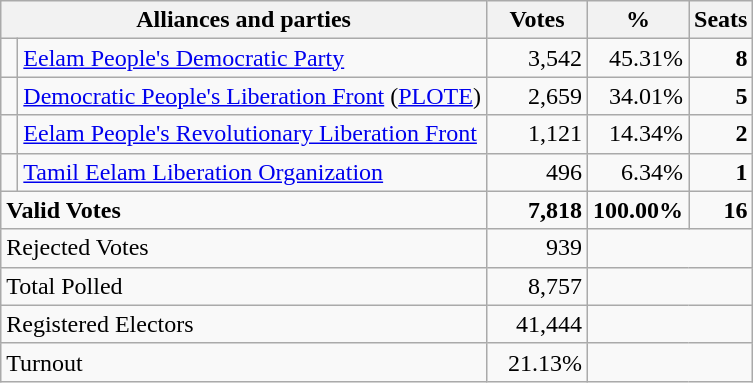<table class="wikitable" border="1" style="text-align:right;">
<tr>
<th valign=bottom align=left colspan=2>Alliances and parties</th>
<th valign=bottom align=center width="60">Votes</th>
<th valign=bottom align=center width="50">%</th>
<th valign=bottom align=center>Seats</th>
</tr>
<tr>
<td bgcolor=> </td>
<td align=left><a href='#'>Eelam People's Democratic Party</a></td>
<td>3,542</td>
<td>45.31%</td>
<td><strong>8</strong></td>
</tr>
<tr>
<td bgcolor=> </td>
<td align=left><a href='#'>Democratic People's Liberation Front</a> (<a href='#'>PLOTE</a>)</td>
<td>2,659</td>
<td>34.01%</td>
<td><strong>5</strong></td>
</tr>
<tr>
<td bgcolor=> </td>
<td align=left><a href='#'>Eelam People's Revolutionary Liberation Front</a></td>
<td>1,121</td>
<td>14.34%</td>
<td><strong>2</strong></td>
</tr>
<tr>
<td bgcolor=> </td>
<td align=left><a href='#'>Tamil Eelam Liberation Organization</a></td>
<td>496</td>
<td>6.34%</td>
<td><strong>1</strong></td>
</tr>
<tr>
<td colspan=2 align=left><strong>Valid Votes</strong></td>
<td><strong>7,818</strong></td>
<td><strong>100.00%</strong></td>
<td><strong>16</strong></td>
</tr>
<tr>
<td colspan=2 align=left>Rejected Votes</td>
<td>939</td>
<td colspan=2></td>
</tr>
<tr>
<td colspan=2 align=left>Total Polled</td>
<td>8,757</td>
<td colspan=2></td>
</tr>
<tr>
<td colspan=2 align=left>Registered Electors</td>
<td>41,444</td>
<td colspan=2></td>
</tr>
<tr>
<td colspan=2 align=left>Turnout</td>
<td>21.13%</td>
<td colspan=2></td>
</tr>
</table>
